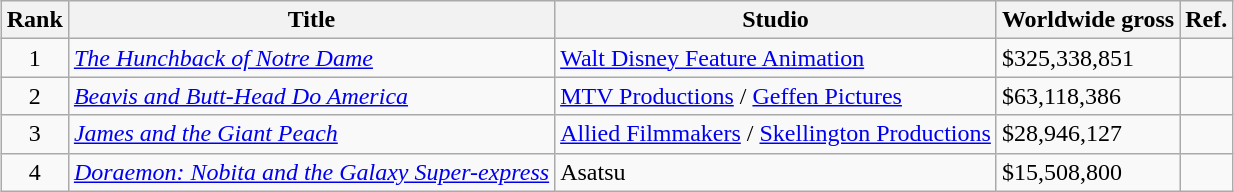<table class="wikitable sortable" style="margin:auto; margin:auto;">
<tr>
<th>Rank</th>
<th>Title</th>
<th>Studio</th>
<th>Worldwide gross</th>
<th>Ref.</th>
</tr>
<tr>
<td align="center">1</td>
<td><em><a href='#'>The Hunchback of Notre Dame</a></em></td>
<td><a href='#'>Walt Disney Feature Animation</a></td>
<td>$325,338,851</td>
<td></td>
</tr>
<tr>
<td align="center">2</td>
<td><em><a href='#'>Beavis and Butt-Head Do America</a></em></td>
<td><a href='#'>MTV Productions</a> / <a href='#'>Geffen Pictures</a></td>
<td>$63,118,386</td>
<td></td>
</tr>
<tr>
<td align="center">3</td>
<td><em><a href='#'>James and the Giant Peach</a></em></td>
<td><a href='#'>Allied Filmmakers</a> / <a href='#'>Skellington Productions</a></td>
<td>$28,946,127</td>
<td></td>
</tr>
<tr>
<td align="center">4</td>
<td><em><a href='#'>Doraemon: Nobita and the Galaxy Super-express</a></em></td>
<td>Asatsu</td>
<td>$15,508,800</td>
<td></td>
</tr>
</table>
